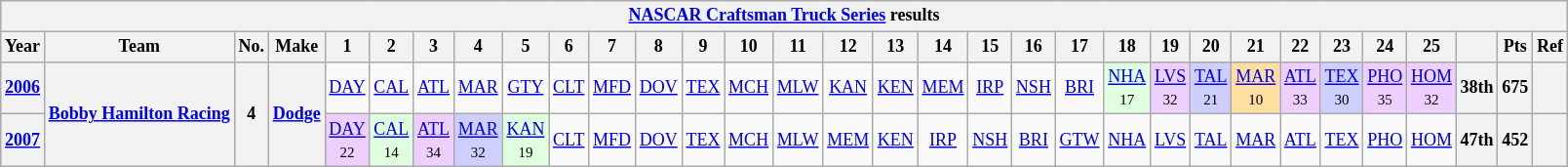<table class="wikitable" style="text-align:center; font-size:75%">
<tr>
<th colspan=32><a href='#'>NASCAR Craftsman Truck Series</a> results</th>
</tr>
<tr>
<th>Year</th>
<th>Team</th>
<th>No.</th>
<th>Make</th>
<th>1</th>
<th>2</th>
<th>3</th>
<th>4</th>
<th>5</th>
<th>6</th>
<th>7</th>
<th>8</th>
<th>9</th>
<th>10</th>
<th>11</th>
<th>12</th>
<th>13</th>
<th>14</th>
<th>15</th>
<th>16</th>
<th>17</th>
<th>18</th>
<th>19</th>
<th>20</th>
<th>21</th>
<th>22</th>
<th>23</th>
<th>24</th>
<th>25</th>
<th></th>
<th>Pts</th>
<th>Ref</th>
</tr>
<tr>
<th><a href='#'>2006</a></th>
<th rowspan=2><a href='#'>Bobby Hamilton Racing</a></th>
<th rowspan=2>4</th>
<th rowspan=2><a href='#'>Dodge</a></th>
<td><a href='#'>DAY</a></td>
<td><a href='#'>CAL</a></td>
<td><a href='#'>ATL</a></td>
<td><a href='#'>MAR</a></td>
<td><a href='#'>GTY</a></td>
<td><a href='#'>CLT</a></td>
<td><a href='#'>MFD</a></td>
<td><a href='#'>DOV</a></td>
<td><a href='#'>TEX</a></td>
<td><a href='#'>MCH</a></td>
<td><a href='#'>MLW</a></td>
<td><a href='#'>KAN</a></td>
<td><a href='#'>KEN</a></td>
<td><a href='#'>MEM</a></td>
<td><a href='#'>IRP</a></td>
<td><a href='#'>NSH</a></td>
<td><a href='#'>BRI</a></td>
<td style="background:#DFFFDF;"><a href='#'>NHA</a><br><small>17</small></td>
<td style="background:#EFCFFF;"><a href='#'>LVS</a><br><small>32</small></td>
<td style="background:#CFCFFF;"><a href='#'>TAL</a><br><small>21</small></td>
<td style="background:#FFDF9F;"><a href='#'>MAR</a><br><small>10</small></td>
<td style="background:#EFCFFF;"><a href='#'>ATL</a><br><small>33</small></td>
<td style="background:#CFCFFF;"><a href='#'>TEX</a><br><small>30</small></td>
<td style="background:#EFCFFF;"><a href='#'>PHO</a><br><small>35</small></td>
<td style="background:#EFCFFF;"><a href='#'>HOM</a><br><small>32</small></td>
<th>38th</th>
<th>675</th>
<th></th>
</tr>
<tr>
<th><a href='#'>2007</a></th>
<td style="background:#EFCFFF;"><a href='#'>DAY</a><br><small>22</small></td>
<td style="background:#DFFFDF;"><a href='#'>CAL</a><br><small>14</small></td>
<td style="background:#EFCFFF;"><a href='#'>ATL</a><br><small>34</small></td>
<td style="background:#CFCFFF;"><a href='#'>MAR</a><br><small>32</small></td>
<td style="background:#DFFFDF;"><a href='#'>KAN</a><br><small>19</small></td>
<td><a href='#'>CLT</a></td>
<td><a href='#'>MFD</a></td>
<td><a href='#'>DOV</a></td>
<td><a href='#'>TEX</a></td>
<td><a href='#'>MCH</a></td>
<td><a href='#'>MLW</a></td>
<td><a href='#'>MEM</a></td>
<td><a href='#'>KEN</a></td>
<td><a href='#'>IRP</a></td>
<td><a href='#'>NSH</a></td>
<td><a href='#'>BRI</a></td>
<td><a href='#'>GTW</a></td>
<td><a href='#'>NHA</a></td>
<td><a href='#'>LVS</a></td>
<td><a href='#'>TAL</a></td>
<td><a href='#'>MAR</a></td>
<td><a href='#'>ATL</a></td>
<td><a href='#'>TEX</a></td>
<td><a href='#'>PHO</a></td>
<td><a href='#'>HOM</a></td>
<th>47th</th>
<th>452</th>
<th></th>
</tr>
</table>
